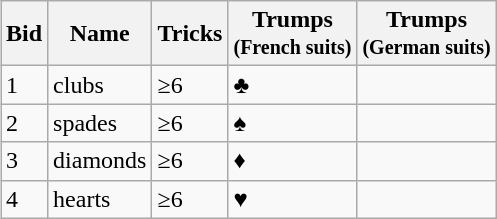<table class="wikitable" align="right">
<tr>
<th>Bid</th>
<th>Name</th>
<th>Tricks</th>
<th>Trumps<br><small>(French suits)</small></th>
<th>Trumps<br><small>(German suits)</small></th>
</tr>
<tr>
<td>1</td>
<td>clubs</td>
<td>≥6</td>
<td>♣</td>
<td></td>
</tr>
<tr>
<td>2</td>
<td>spades</td>
<td>≥6</td>
<td>♠</td>
<td></td>
</tr>
<tr>
<td>3</td>
<td>diamonds</td>
<td>≥6</td>
<td><span>♦</span></td>
<td></td>
</tr>
<tr>
<td>4</td>
<td>hearts</td>
<td>≥6</td>
<td><span>♥</span></td>
<td></td>
</tr>
</table>
